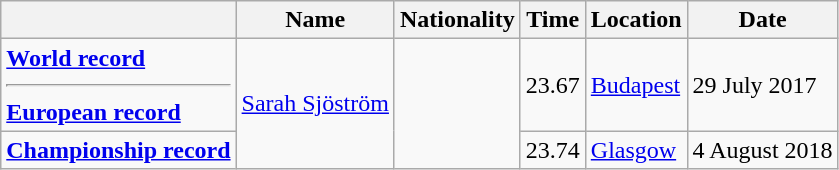<table class=wikitable>
<tr>
<th></th>
<th>Name</th>
<th>Nationality</th>
<th>Time</th>
<th>Location</th>
<th>Date</th>
</tr>
<tr>
<td><strong><a href='#'>World record</a><hr><a href='#'>European record</a></strong></td>
<td rowspan=2><a href='#'>Sarah Sjöström</a></td>
<td rowspan=2></td>
<td>23.67</td>
<td><a href='#'>Budapest</a></td>
<td>29 July 2017</td>
</tr>
<tr>
<td><strong><a href='#'>Championship record</a></strong></td>
<td>23.74</td>
<td><a href='#'>Glasgow</a></td>
<td>4 August 2018</td>
</tr>
</table>
